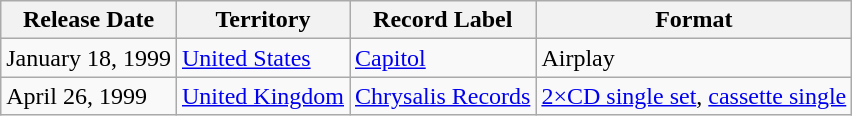<table class="wikitable">
<tr>
<th align="left">Release Date</th>
<th align="left">Territory</th>
<th align="left">Record Label</th>
<th align="left">Format</th>
</tr>
<tr>
<td>January 18, 1999</td>
<td><a href='#'>United States</a></td>
<td><a href='#'>Capitol</a></td>
<td>Airplay</td>
</tr>
<tr>
<td>April 26, 1999</td>
<td><a href='#'>United Kingdom</a></td>
<td><a href='#'>Chrysalis Records</a></td>
<td><a href='#'>2×CD single set</a>, <a href='#'>cassette single</a></td>
</tr>
</table>
